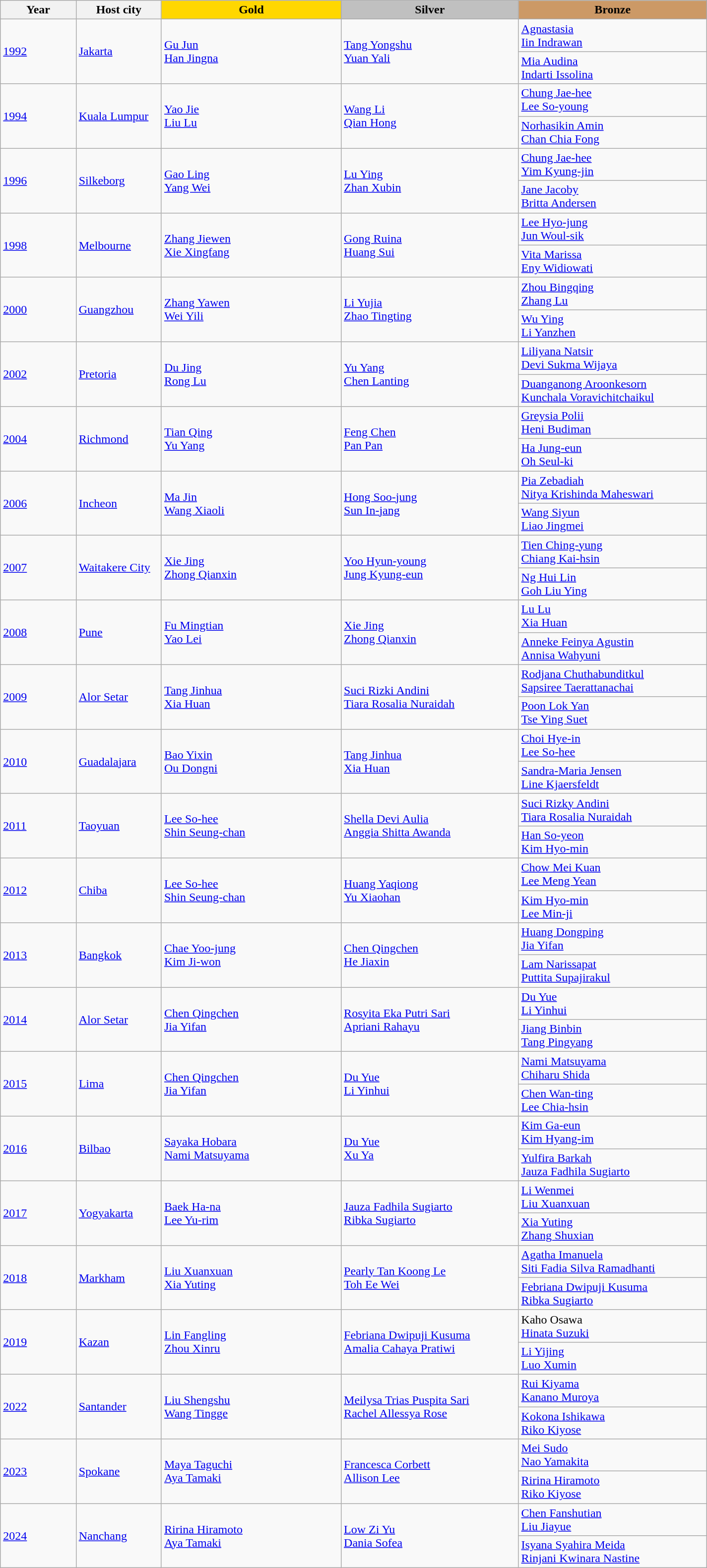<table class="wikitable" style="text-align: left; width: 950px;">
<tr>
<th width="120">Year</th>
<th width="120">Host city</th>
<th width="300" style="background-color: gold">Gold</th>
<th width="300" style="background-color: silver">Silver</th>
<th width="300" style="background-color: #cc9966">Bronze</th>
</tr>
<tr>
<td rowspan="2"><a href='#'>1992</a></td>
<td rowspan="2"><a href='#'>Jakarta</a></td>
<td rowspan="2"> <a href='#'>Gu Jun</a><br> <a href='#'>Han Jingna</a></td>
<td rowspan="2"> <a href='#'>Tang Yongshu</a><br> <a href='#'>Yuan Yali</a></td>
<td> <a href='#'>Agnastasia</a><br> <a href='#'>Iin Indrawan</a></td>
</tr>
<tr>
<td> <a href='#'>Mia Audina</a><br> <a href='#'>Indarti Issolina</a></td>
</tr>
<tr>
<td rowspan="2"><a href='#'>1994</a></td>
<td rowspan="2"><a href='#'>Kuala Lumpur</a></td>
<td rowspan="2"> <a href='#'>Yao Jie</a><br> <a href='#'>Liu Lu</a></td>
<td rowspan="2"> <a href='#'>Wang Li</a><br> <a href='#'>Qian Hong</a></td>
<td> <a href='#'>Chung Jae-hee</a><br> <a href='#'>Lee So-young</a></td>
</tr>
<tr>
<td> <a href='#'>Norhasikin Amin</a><br> <a href='#'>Chan Chia Fong</a></td>
</tr>
<tr>
<td rowspan="2"><a href='#'>1996</a></td>
<td rowspan="2"><a href='#'>Silkeborg</a></td>
<td rowspan="2"> <a href='#'>Gao Ling</a><br> <a href='#'>Yang Wei</a></td>
<td rowspan="2"> <a href='#'>Lu Ying</a><br> <a href='#'>Zhan Xubin</a></td>
<td> <a href='#'>Chung Jae-hee</a><br> <a href='#'>Yim Kyung-jin</a></td>
</tr>
<tr>
<td> <a href='#'>Jane Jacoby</a><br> <a href='#'>Britta Andersen</a></td>
</tr>
<tr>
<td rowspan="2"><a href='#'>1998</a></td>
<td rowspan="2"><a href='#'>Melbourne</a></td>
<td rowspan="2"> <a href='#'>Zhang Jiewen</a><br> <a href='#'>Xie Xingfang</a></td>
<td rowspan="2"> <a href='#'>Gong Ruina</a><br> <a href='#'>Huang Sui</a></td>
<td> <a href='#'>Lee Hyo-jung</a><br> <a href='#'>Jun Woul-sik</a></td>
</tr>
<tr>
<td> <a href='#'>Vita Marissa</a><br> <a href='#'>Eny Widiowati</a></td>
</tr>
<tr>
<td rowspan="2"><a href='#'>2000</a></td>
<td rowspan="2"><a href='#'>Guangzhou</a></td>
<td rowspan="2"> <a href='#'>Zhang Yawen</a><br> <a href='#'>Wei Yili</a></td>
<td rowspan="2"> <a href='#'>Li Yujia</a><br> <a href='#'>Zhao Tingting</a></td>
<td> <a href='#'>Zhou Bingqing</a><br> <a href='#'>Zhang Lu</a></td>
</tr>
<tr>
<td> <a href='#'>Wu Ying</a><br> <a href='#'>Li Yanzhen</a></td>
</tr>
<tr>
<td rowspan="2"><a href='#'>2002</a></td>
<td rowspan="2"><a href='#'>Pretoria</a></td>
<td rowspan="2"> <a href='#'>Du Jing</a><br> <a href='#'>Rong Lu</a></td>
<td rowspan="2"> <a href='#'>Yu Yang</a><br> <a href='#'>Chen Lanting</a></td>
<td> <a href='#'>Liliyana Natsir</a><br> <a href='#'>Devi Sukma Wijaya</a></td>
</tr>
<tr>
<td> <a href='#'>Duanganong Aroonkesorn</a><br> <a href='#'>Kunchala Voravichitchaikul</a></td>
</tr>
<tr>
<td rowspan="2"><a href='#'>2004</a></td>
<td rowspan="2"><a href='#'>Richmond</a></td>
<td rowspan="2"> <a href='#'>Tian Qing</a><br> <a href='#'>Yu Yang</a></td>
<td rowspan="2"> <a href='#'>Feng Chen</a><br> <a href='#'>Pan Pan</a></td>
<td> <a href='#'>Greysia Polii</a><br> <a href='#'>Heni Budiman</a></td>
</tr>
<tr>
<td> <a href='#'>Ha Jung-eun</a><br> <a href='#'>Oh Seul-ki</a></td>
</tr>
<tr>
<td rowspan="2"><a href='#'>2006</a></td>
<td rowspan="2"><a href='#'>Incheon</a></td>
<td rowspan="2"> <a href='#'>Ma Jin</a><br> <a href='#'>Wang Xiaoli</a></td>
<td rowspan="2"> <a href='#'>Hong Soo-jung</a><br> <a href='#'>Sun In-jang</a></td>
<td> <a href='#'>Pia Zebadiah</a><br> <a href='#'>Nitya Krishinda Maheswari</a></td>
</tr>
<tr>
<td> <a href='#'>Wang Siyun</a><br> <a href='#'>Liao Jingmei</a></td>
</tr>
<tr>
<td rowspan="2"><a href='#'>2007</a></td>
<td rowspan="2"><a href='#'>Waitakere City</a></td>
<td rowspan="2"> <a href='#'>Xie Jing</a><br> <a href='#'>Zhong Qianxin</a></td>
<td rowspan="2"> <a href='#'>Yoo Hyun-young</a><br> <a href='#'>Jung Kyung-eun</a></td>
<td> <a href='#'>Tien Ching-yung</a><br> <a href='#'>Chiang Kai-hsin</a></td>
</tr>
<tr>
<td> <a href='#'>Ng Hui Lin</a><br> <a href='#'>Goh Liu Ying</a></td>
</tr>
<tr>
<td rowspan="2"><a href='#'>2008</a></td>
<td rowspan="2"><a href='#'>Pune</a></td>
<td rowspan="2"> <a href='#'>Fu Mingtian</a><br> <a href='#'>Yao Lei</a></td>
<td rowspan="2"> <a href='#'>Xie Jing</a><br> <a href='#'>Zhong Qianxin</a></td>
<td> <a href='#'>Lu Lu</a><br> <a href='#'>Xia Huan</a></td>
</tr>
<tr>
<td> <a href='#'>Anneke Feinya Agustin</a><br> <a href='#'>Annisa Wahyuni</a></td>
</tr>
<tr>
<td rowspan="2"><a href='#'>2009</a></td>
<td rowspan="2"><a href='#'>Alor Setar</a></td>
<td rowspan="2"> <a href='#'>Tang Jinhua</a><br> <a href='#'>Xia Huan</a></td>
<td rowspan="2"> <a href='#'>Suci Rizki Andini</a><br> <a href='#'>Tiara Rosalia Nuraidah</a></td>
<td> <a href='#'>Rodjana Chuthabunditkul</a><br> <a href='#'>Sapsiree Taerattanachai</a></td>
</tr>
<tr>
<td> <a href='#'>Poon Lok Yan</a><br> <a href='#'>Tse Ying Suet</a></td>
</tr>
<tr>
<td rowspan="2"><a href='#'>2010</a></td>
<td rowspan="2"><a href='#'>Guadalajara</a></td>
<td rowspan="2"> <a href='#'>Bao Yixin</a><br> <a href='#'>Ou Dongni</a></td>
<td rowspan="2"> <a href='#'>Tang Jinhua</a><br> <a href='#'>Xia Huan</a></td>
<td> <a href='#'>Choi Hye-in</a><br> <a href='#'>Lee So-hee</a></td>
</tr>
<tr>
<td> <a href='#'>Sandra-Maria Jensen</a><br> <a href='#'>Line Kjaersfeldt</a></td>
</tr>
<tr>
<td rowspan="2"><a href='#'>2011</a></td>
<td rowspan="2"><a href='#'>Taoyuan</a></td>
<td rowspan="2"> <a href='#'>Lee So-hee</a><br> <a href='#'>Shin Seung-chan</a></td>
<td rowspan="2"> <a href='#'>Shella Devi Aulia</a><br> <a href='#'>Anggia Shitta Awanda</a></td>
<td> <a href='#'>Suci Rizky Andini</a><br> <a href='#'>Tiara Rosalia Nuraidah</a></td>
</tr>
<tr>
<td> <a href='#'>Han So-yeon</a><br> <a href='#'>Kim Hyo-min</a></td>
</tr>
<tr>
<td rowspan="2"><a href='#'>2012</a></td>
<td rowspan="2"><a href='#'>Chiba</a></td>
<td rowspan="2"> <a href='#'>Lee So-hee</a><br> <a href='#'>Shin Seung-chan</a></td>
<td rowspan="2"> <a href='#'>Huang Yaqiong</a><br> <a href='#'>Yu Xiaohan</a></td>
<td> <a href='#'>Chow Mei Kuan</a><br> <a href='#'>Lee Meng Yean</a></td>
</tr>
<tr>
<td> <a href='#'>Kim Hyo-min</a><br> <a href='#'>Lee Min-ji</a></td>
</tr>
<tr>
<td rowspan="2"><a href='#'>2013</a></td>
<td rowspan="2"><a href='#'>Bangkok</a></td>
<td rowspan="2"> <a href='#'>Chae Yoo-jung</a><br> <a href='#'>Kim Ji-won</a></td>
<td rowspan="2"> <a href='#'>Chen Qingchen</a><br> <a href='#'>He Jiaxin</a></td>
<td> <a href='#'>Huang Dongping</a><br> <a href='#'>Jia Yifan</a></td>
</tr>
<tr>
<td> <a href='#'>Lam Narissapat</a><br> <a href='#'>Puttita Supajirakul</a></td>
</tr>
<tr>
<td rowspan="2"><a href='#'>2014</a></td>
<td rowspan="2"><a href='#'>Alor Setar</a></td>
<td rowspan="2"> <a href='#'>Chen Qingchen</a><br> <a href='#'>Jia Yifan</a></td>
<td rowspan="2"> <a href='#'>Rosyita Eka Putri Sari</a><br> <a href='#'>Apriani Rahayu</a></td>
<td> <a href='#'>Du Yue</a><br> <a href='#'>Li Yinhui</a></td>
</tr>
<tr>
<td> <a href='#'>Jiang Binbin</a><br> <a href='#'>Tang Pingyang</a></td>
</tr>
<tr>
<td rowspan="2"><a href='#'>2015</a></td>
<td rowspan="2"><a href='#'>Lima</a></td>
<td rowspan="2"> <a href='#'>Chen Qingchen</a><br> <a href='#'>Jia Yifan</a></td>
<td rowspan="2"> <a href='#'>Du Yue</a><br> <a href='#'>Li Yinhui</a></td>
<td> <a href='#'>Nami Matsuyama</a><br> <a href='#'>Chiharu Shida</a></td>
</tr>
<tr>
<td> <a href='#'>Chen Wan-ting</a><br> <a href='#'>Lee Chia-hsin</a></td>
</tr>
<tr>
<td rowspan="2"><a href='#'>2016</a></td>
<td rowspan="2"><a href='#'>Bilbao</a></td>
<td rowspan="2"> <a href='#'>Sayaka Hobara</a><br> <a href='#'>Nami Matsuyama</a></td>
<td rowspan="2"> <a href='#'>Du Yue</a><br> <a href='#'>Xu Ya</a></td>
<td> <a href='#'>Kim Ga-eun</a><br> <a href='#'>Kim Hyang-im</a></td>
</tr>
<tr>
<td> <a href='#'>Yulfira Barkah</a><br> <a href='#'>Jauza Fadhila Sugiarto</a></td>
</tr>
<tr>
<td rowspan="2"><a href='#'>2017</a></td>
<td rowspan="2"><a href='#'>Yogyakarta</a></td>
<td rowspan="2"> <a href='#'>Baek Ha-na</a><br> <a href='#'>Lee Yu-rim</a></td>
<td rowspan="2"> <a href='#'>Jauza Fadhila Sugiarto</a><br> <a href='#'>Ribka Sugiarto</a></td>
<td> <a href='#'>Li Wenmei</a><br> <a href='#'>Liu Xuanxuan</a></td>
</tr>
<tr>
<td> <a href='#'>Xia Yuting</a><br> <a href='#'>Zhang Shuxian</a></td>
</tr>
<tr>
<td rowspan="2"><a href='#'>2018</a></td>
<td rowspan="2"><a href='#'>Markham</a></td>
<td rowspan="2"> <a href='#'>Liu Xuanxuan</a><br> <a href='#'>Xia Yuting</a></td>
<td rowspan="2"> <a href='#'>Pearly Tan Koong Le</a><br> <a href='#'>Toh Ee Wei</a></td>
<td> <a href='#'>Agatha Imanuela</a><br> <a href='#'>Siti Fadia Silva Ramadhanti</a></td>
</tr>
<tr>
<td> <a href='#'>Febriana Dwipuji Kusuma</a><br> <a href='#'>Ribka Sugiarto</a></td>
</tr>
<tr>
<td rowspan="2"><a href='#'>2019</a></td>
<td rowspan="2"><a href='#'>Kazan</a></td>
<td rowspan="2"> <a href='#'>Lin Fangling</a><br> <a href='#'>Zhou Xinru</a></td>
<td rowspan="2"> <a href='#'>Febriana Dwipuji Kusuma</a><br> <a href='#'>Amalia Cahaya Pratiwi</a></td>
<td> Kaho Osawa<br> <a href='#'>Hinata Suzuki</a></td>
</tr>
<tr>
<td> <a href='#'>Li Yijing</a><br> <a href='#'>Luo Xumin</a></td>
</tr>
<tr>
<td rowspan="2"><a href='#'>2022</a></td>
<td rowspan="2"><a href='#'>Santander</a></td>
<td rowspan="2"> <a href='#'>Liu Shengshu</a><br> <a href='#'>Wang Tingge</a></td>
<td rowspan="2"> <a href='#'>Meilysa Trias Puspita Sari</a><br> <a href='#'>Rachel Allessya Rose</a></td>
<td> <a href='#'>Rui Kiyama</a><br> <a href='#'>Kanano Muroya</a></td>
</tr>
<tr>
<td> <a href='#'>Kokona Ishikawa</a><br> <a href='#'>Riko Kiyose</a></td>
</tr>
<tr>
<td rowspan="2"><a href='#'>2023</a></td>
<td rowspan="2"><a href='#'>Spokane</a></td>
<td rowspan="2"> <a href='#'>Maya Taguchi</a><br> <a href='#'>Aya Tamaki</a></td>
<td rowspan="2"> <a href='#'>Francesca Corbett</a><br> <a href='#'>Allison Lee</a></td>
<td> <a href='#'>Mei Sudo</a><br> <a href='#'>Nao Yamakita</a></td>
</tr>
<tr>
<td> <a href='#'>Ririna Hiramoto</a><br> <a href='#'>Riko Kiyose</a></td>
</tr>
<tr>
<td rowspan="2"><a href='#'>2024</a></td>
<td rowspan="2"><a href='#'>Nanchang</a></td>
<td rowspan="2"> <a href='#'>Ririna Hiramoto</a><br> <a href='#'>Aya Tamaki</a></td>
<td rowspan="2"> <a href='#'>Low Zi Yu</a><br> <a href='#'>Dania Sofea</a></td>
<td> <a href='#'>Chen Fanshutian</a><br> <a href='#'>Liu Jiayue</a></td>
</tr>
<tr>
<td> <a href='#'>Isyana Syahira Meida</a><br> <a href='#'>Rinjani Kwinara Nastine</a></td>
</tr>
</table>
